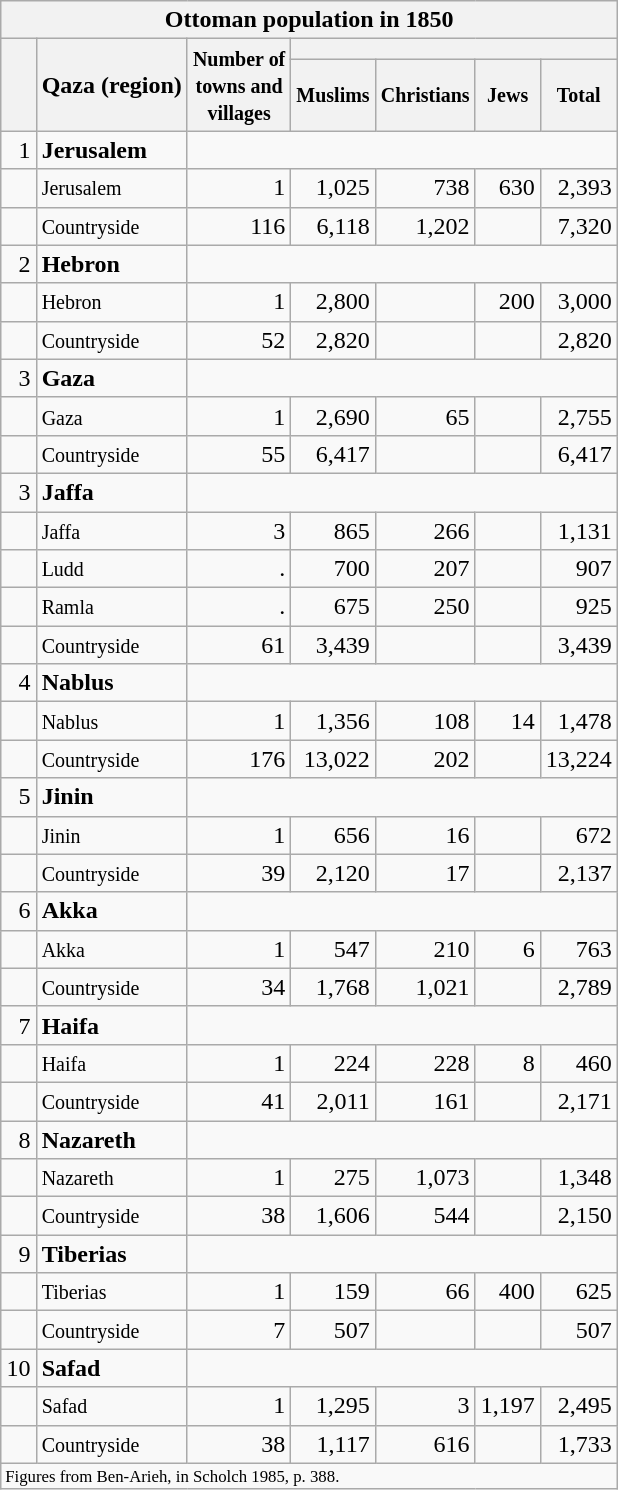<table class="wikitable mw-collapsible mw-collapsed" style="text-align:right; float:right">
<tr>
<th colspan="7">Ottoman population in 1850</th>
</tr>
<tr>
<th rowspan=2></th>
<th rowspan=2 align=center>Qaza (region)</th>
<th rowspan=2><small> Number of <br>towns and <br>villages</small></th>
<th colspan=4 rowspan=1></th>
</tr>
<tr>
<th rowspan=1><small>Muslims</small></th>
<th rowspan=1><small>Christians</small></th>
<th rowspan=1><small>Jews</small></th>
<th rowspan=1><small>Total</small></th>
</tr>
<tr>
<td>1</td>
<td align=left><strong>Jerusalem</strong></td>
</tr>
<tr>
<td></td>
<td align=left><small>Jerusalem</small></td>
<td>1</td>
<td>1,025</td>
<td>738</td>
<td>630</td>
<td>2,393</td>
</tr>
<tr>
<td></td>
<td align=left><small>Countryside</small></td>
<td>116</td>
<td>6,118</td>
<td>1,202</td>
<td></td>
<td>7,320</td>
</tr>
<tr>
<td>2</td>
<td align=left><strong>Hebron</strong></td>
</tr>
<tr>
<td></td>
<td align=left><small>Hebron</small></td>
<td>1</td>
<td>2,800</td>
<td></td>
<td>200</td>
<td>3,000</td>
</tr>
<tr>
<td></td>
<td align=left><small>Countryside</small></td>
<td>52</td>
<td>2,820</td>
<td></td>
<td></td>
<td>2,820</td>
</tr>
<tr>
<td>3</td>
<td align=left><strong>Gaza</strong></td>
</tr>
<tr>
<td></td>
<td align=left><small>Gaza</small></td>
<td>1</td>
<td>2,690</td>
<td>65</td>
<td></td>
<td>2,755</td>
</tr>
<tr>
<td></td>
<td align=left><small>Countryside</small></td>
<td>55</td>
<td>6,417</td>
<td></td>
<td></td>
<td>6,417</td>
</tr>
<tr>
<td>3</td>
<td align=left><strong>Jaffa</strong></td>
</tr>
<tr>
<td></td>
<td align=left><small>Jaffa</small></td>
<td>3</td>
<td>865</td>
<td>266</td>
<td></td>
<td>1,131</td>
</tr>
<tr>
<td></td>
<td align=left><small>Ludd</small></td>
<td>.</td>
<td>700</td>
<td>207</td>
<td></td>
<td>907</td>
</tr>
<tr>
<td></td>
<td align=left><small>Ramla</small></td>
<td>.</td>
<td>675</td>
<td>250</td>
<td></td>
<td>925</td>
</tr>
<tr>
<td></td>
<td align=left><small>Countryside</small></td>
<td>61</td>
<td>3,439</td>
<td></td>
<td></td>
<td>3,439</td>
</tr>
<tr>
<td>4</td>
<td align=left><strong>Nablus</strong></td>
</tr>
<tr>
<td></td>
<td align=left><small>Nablus</small></td>
<td>1</td>
<td>1,356</td>
<td>108</td>
<td>14</td>
<td>1,478</td>
</tr>
<tr>
<td></td>
<td align=left><small>Countryside</small></td>
<td>176</td>
<td>13,022</td>
<td>202</td>
<td></td>
<td>13,224</td>
</tr>
<tr>
<td>5</td>
<td align=left><strong>Jinin</strong></td>
</tr>
<tr>
<td></td>
<td align=left><small>Jinin</small></td>
<td>1</td>
<td>656</td>
<td>16</td>
<td></td>
<td>672</td>
</tr>
<tr>
<td></td>
<td align=left><small>Countryside</small></td>
<td>39</td>
<td>2,120</td>
<td>17</td>
<td></td>
<td>2,137</td>
</tr>
<tr>
<td>6</td>
<td align=left><strong>Akka</strong></td>
</tr>
<tr>
<td></td>
<td align=left><small>Akka</small></td>
<td>1</td>
<td>547</td>
<td>210</td>
<td>6</td>
<td>763</td>
</tr>
<tr>
<td></td>
<td align=left><small>Countryside</small></td>
<td>34</td>
<td>1,768</td>
<td>1,021</td>
<td></td>
<td>2,789</td>
</tr>
<tr>
<td>7</td>
<td align=left><strong>Haifa</strong></td>
</tr>
<tr>
<td></td>
<td align=left><small>Haifa</small></td>
<td>1</td>
<td>224</td>
<td>228</td>
<td>8</td>
<td>460</td>
</tr>
<tr>
<td></td>
<td align=left><small>Countryside</small></td>
<td>41</td>
<td>2,011</td>
<td>161</td>
<td></td>
<td>2,171</td>
</tr>
<tr>
<td>8</td>
<td align=left><strong>Nazareth</strong></td>
</tr>
<tr>
<td></td>
<td align=left><small>Nazareth</small></td>
<td>1</td>
<td>275</td>
<td>1,073</td>
<td></td>
<td>1,348</td>
</tr>
<tr>
<td></td>
<td align=left><small>Countryside</small></td>
<td>38</td>
<td>1,606</td>
<td>544</td>
<td></td>
<td>2,150</td>
</tr>
<tr>
<td>9</td>
<td align=left><strong>Tiberias</strong></td>
</tr>
<tr>
<td></td>
<td align=left><small>Tiberias</small></td>
<td>1</td>
<td>159</td>
<td>66</td>
<td>400</td>
<td>625</td>
</tr>
<tr>
<td></td>
<td align=left><small>Countryside</small></td>
<td>7</td>
<td>507</td>
<td></td>
<td></td>
<td>507</td>
</tr>
<tr>
<td>10</td>
<td align=left><strong>Safad</strong></td>
</tr>
<tr>
<td></td>
<td align=left><small>Safad</small></td>
<td>1</td>
<td>1,295</td>
<td>3</td>
<td>1,197</td>
<td>2,495</td>
</tr>
<tr>
<td></td>
<td align=left><small>Countryside</small></td>
<td>38</td>
<td>1,117</td>
<td>616</td>
<td></td>
<td>1,733</td>
</tr>
<tr class="sortbottom">
<td colspan="7" span style="font-size:70%;" align=left>Figures from Ben-Arieh, in Scholch 1985, p. 388.</td>
</tr>
</table>
